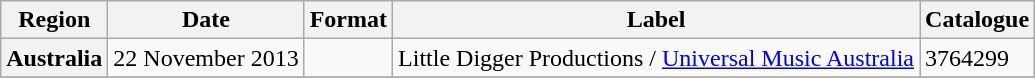<table class="wikitable plainrowheaders">
<tr>
<th scope="col">Region</th>
<th scope="col">Date</th>
<th scope="col">Format</th>
<th scope="col">Label</th>
<th scope="col">Catalogue</th>
</tr>
<tr>
<th>Australia</th>
<td>22 November 2013 </td>
<td></td>
<td>Little Digger Productions / <a href='#'>Universal Music Australia</a></td>
<td>3764299</td>
</tr>
<tr>
</tr>
</table>
